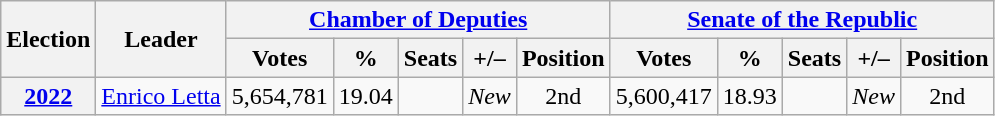<table class="wikitable" style="text-align:center">
<tr>
<th rowspan="2">Election</th>
<th rowspan="2">Leader</th>
<th colspan="5"><a href='#'>Chamber of Deputies</a></th>
<th colspan="5"><a href='#'>Senate of the Republic</a></th>
</tr>
<tr>
<th>Votes</th>
<th>%</th>
<th>Seats</th>
<th>+/–</th>
<th>Position</th>
<th>Votes</th>
<th>%</th>
<th>Seats</th>
<th>+/–</th>
<th>Position</th>
</tr>
<tr>
<th><a href='#'>2022</a></th>
<td><a href='#'>Enrico Letta</a></td>
<td>5,654,781</td>
<td>19.04</td>
<td></td>
<td><em>New</em></td>
<td>2nd</td>
<td>5,600,417</td>
<td>18.93</td>
<td></td>
<td><em>New</em></td>
<td>2nd</td>
</tr>
</table>
